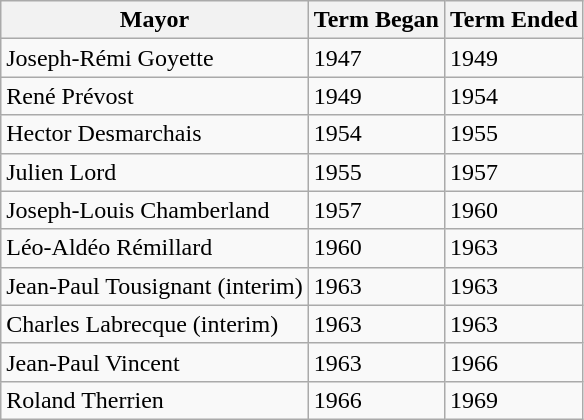<table class=wikitable>
<tr>
<th>Mayor</th>
<th>Term Began</th>
<th>Term Ended</th>
</tr>
<tr>
<td>Joseph-Rémi Goyette</td>
<td>1947</td>
<td>1949</td>
</tr>
<tr>
<td>René Prévost</td>
<td>1949</td>
<td>1954</td>
</tr>
<tr>
<td>Hector Desmarchais</td>
<td>1954</td>
<td>1955</td>
</tr>
<tr>
<td>Julien Lord</td>
<td>1955</td>
<td>1957</td>
</tr>
<tr>
<td>Joseph-Louis Chamberland</td>
<td>1957</td>
<td>1960</td>
</tr>
<tr>
<td>Léo-Aldéo Rémillard</td>
<td>1960</td>
<td>1963</td>
</tr>
<tr>
<td>Jean-Paul Tousignant (interim)</td>
<td>1963</td>
<td>1963</td>
</tr>
<tr>
<td>Charles Labrecque (interim)</td>
<td>1963</td>
<td>1963</td>
</tr>
<tr>
<td>Jean-Paul Vincent</td>
<td>1963</td>
<td>1966</td>
</tr>
<tr>
<td>Roland Therrien</td>
<td>1966</td>
<td>1969</td>
</tr>
</table>
